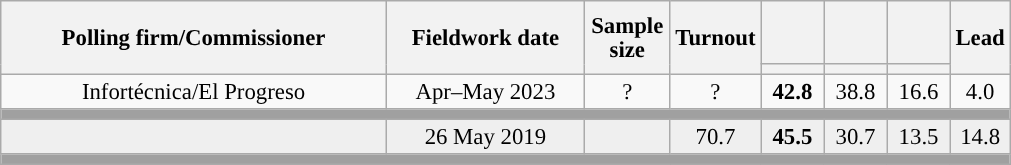<table class="wikitable collapsible collapsed" style="text-align:center; font-size:95%; line-height:16px;">
<tr style="height:42px;">
<th style="width:250px;" rowspan="2">Polling firm/Commissioner</th>
<th style="width:125px;" rowspan="2">Fieldwork date</th>
<th style="width:50px;" rowspan="2">Sample size</th>
<th style="width:45px;" rowspan="2">Turnout</th>
<th style="width:35px;"></th>
<th style="width:35px;"></th>
<th style="width:35px;"></th>
<th style="width:30px;" rowspan="2">Lead</th>
</tr>
<tr>
<th style="color:inherit;background:"></th>
<th style="color:inherit;background:"></th>
<th style="color:inherit;background:"></th>
</tr>
<tr>
<td>Infortécnica/El Progreso</td>
<td>Apr–May 2023</td>
<td>?</td>
<td>?</td>
<td><strong>42.8</strong><br></td>
<td>38.8<br></td>
<td>16.6<br></td>
<td style="background:">4.0</td>
</tr>
<tr>
<td colspan="8" style="background:#A0A0A0"></td>
</tr>
<tr style="background:#EFEFEF;">
<td><strong></strong></td>
<td>26 May 2019</td>
<td></td>
<td>70.7</td>
<td><strong>45.5</strong><br></td>
<td>30.7<br></td>
<td>13.5<br></td>
<td style="background:">14.8</td>
</tr>
<tr>
<td colspan="8" style="background:#A0A0A0"></td>
</tr>
</table>
